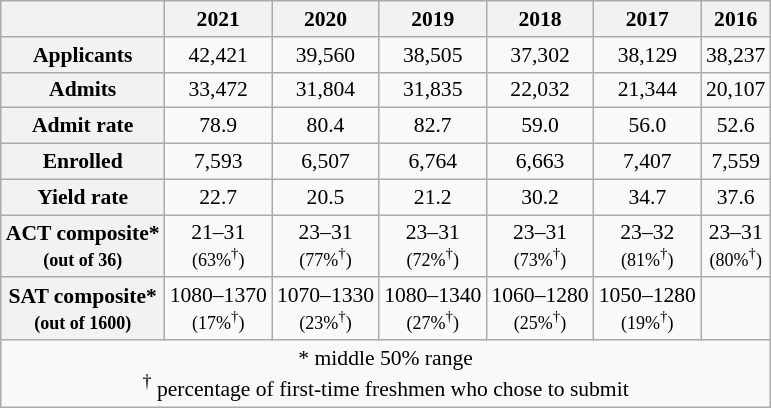<table class="wikitable" style="text-align:center; float:left; font-size:90%; margin:10px">
<tr>
<th></th>
<th>2021</th>
<th>2020</th>
<th>2019</th>
<th>2018</th>
<th>2017</th>
<th>2016</th>
</tr>
<tr>
<th>Applicants</th>
<td>42,421</td>
<td>39,560</td>
<td>38,505</td>
<td>37,302</td>
<td>38,129</td>
<td>38,237</td>
</tr>
<tr>
<th>Admits</th>
<td>33,472</td>
<td>31,804</td>
<td>31,835</td>
<td>22,032</td>
<td>21,344</td>
<td>20,107</td>
</tr>
<tr>
<th>Admit rate</th>
<td>78.9</td>
<td>80.4</td>
<td>82.7</td>
<td>59.0</td>
<td>56.0</td>
<td>52.6</td>
</tr>
<tr>
<th>Enrolled</th>
<td>7,593</td>
<td>6,507</td>
<td>6,764</td>
<td>6,663</td>
<td>7,407</td>
<td>7,559</td>
</tr>
<tr>
<th>Yield rate</th>
<td>22.7</td>
<td>20.5</td>
<td>21.2</td>
<td>30.2</td>
<td>34.7</td>
<td>37.6</td>
</tr>
<tr>
<th>ACT composite*<br><small>(out of 36)</small></th>
<td>21–31<br><small>(63%<sup>†</sup>)</small></td>
<td>23–31<br><small>(77%<sup>†</sup>)</small></td>
<td>23–31<br><small>(72%<sup>†</sup>)</small></td>
<td>23–31<br><small>(73%<sup>†</sup>)</small></td>
<td>23–32<br><small>(81%<sup>†</sup>)</small></td>
<td>23–31<br><small>(80%<sup>†</sup>)</small></td>
</tr>
<tr>
<th>SAT composite*<br><small>(out of 1600)</small></th>
<td>1080–1370<br><small>(17%<sup>†</sup>)</small></td>
<td>1070–1330<br><small>(23%<sup>†</sup>)</small></td>
<td>1080–1340<br><small>(27%<sup>†</sup>)</small></td>
<td>1060–1280<br><small>(25%<sup>†</sup>)</small></td>
<td>1050–1280<br><small>(19%<sup>†</sup>)</small></td>
<td></td>
</tr>
<tr>
<td colspan=7>* middle 50% range<br> <sup>†</sup> percentage of first-time freshmen who chose to submit</td>
</tr>
</table>
